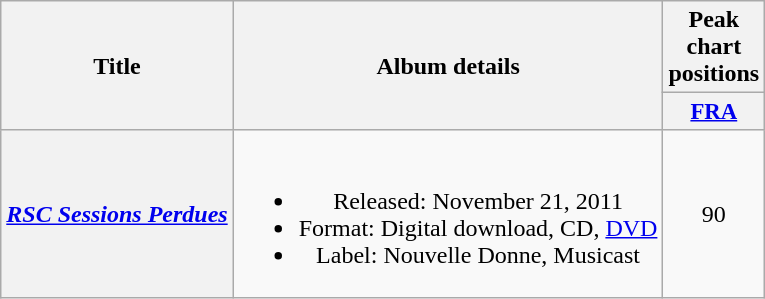<table class="wikitable plainrowheaders" style="text-align:center;">
<tr>
<th scope="col" rowspan="2">Title</th>
<th scope="col" rowspan="2">Album details</th>
<th scope="col" colspan="1">Peak chart positions</th>
</tr>
<tr>
<th scope="col" style="width:4em;font-size:95%;"><a href='#'>FRA</a><br></th>
</tr>
<tr>
<th scope="row"><em><a href='#'>RSC Sessions Perdues</a></em></th>
<td><br><ul><li>Released: November 21, 2011</li><li>Format: Digital download, CD, <a href='#'>DVD</a></li><li>Label: Nouvelle Donne, Musicast</li></ul></td>
<td>90</td>
</tr>
</table>
